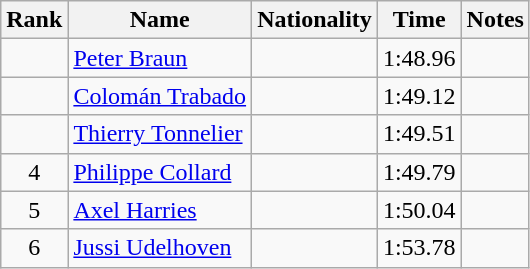<table class="wikitable sortable" style="text-align:center">
<tr>
<th>Rank</th>
<th>Name</th>
<th>Nationality</th>
<th>Time</th>
<th>Notes</th>
</tr>
<tr>
<td></td>
<td align="left"><a href='#'>Peter Braun</a></td>
<td align=left></td>
<td>1:48.96</td>
<td></td>
</tr>
<tr>
<td></td>
<td align="left"><a href='#'>Colomán Trabado</a></td>
<td align=left></td>
<td>1:49.12</td>
<td></td>
</tr>
<tr>
<td></td>
<td align="left"><a href='#'>Thierry Tonnelier</a></td>
<td align=left></td>
<td>1:49.51</td>
<td></td>
</tr>
<tr>
<td>4</td>
<td align="left"><a href='#'>Philippe Collard</a></td>
<td align=left></td>
<td>1:49.79</td>
<td></td>
</tr>
<tr>
<td>5</td>
<td align="left"><a href='#'>Axel Harries</a></td>
<td align=left></td>
<td>1:50.04</td>
<td></td>
</tr>
<tr>
<td>6</td>
<td align="left"><a href='#'>Jussi Udelhoven</a></td>
<td align=left></td>
<td>1:53.78</td>
<td></td>
</tr>
</table>
